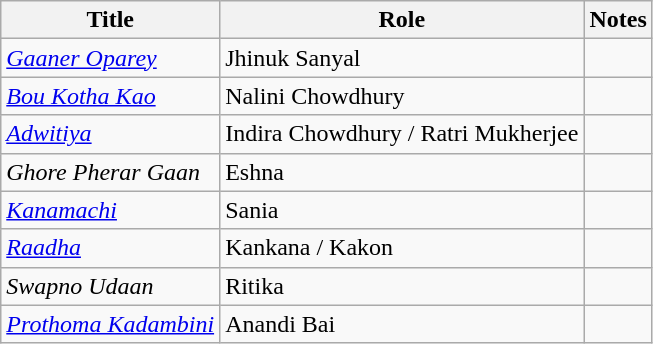<table class="wikitable">
<tr>
<th>Title</th>
<th>Role</th>
<th>Notes</th>
</tr>
<tr>
<td><em><a href='#'>Gaaner Oparey</a></em></td>
<td>Jhinuk Sanyal</td>
<td></td>
</tr>
<tr>
<td><em><a href='#'>Bou Kotha Kao</a></em></td>
<td>Nalini Chowdhury</td>
<td></td>
</tr>
<tr>
<td><em><a href='#'>Adwitiya</a></em></td>
<td>Indira Chowdhury / Ratri Mukherjee</td>
<td></td>
</tr>
<tr>
<td><em>Ghore Pherar Gaan</em></td>
<td>Eshna</td>
<td></td>
</tr>
<tr>
<td><em><a href='#'>Kanamachi</a></em></td>
<td>Sania</td>
<td></td>
</tr>
<tr>
<td><em><a href='#'>Raadha</a></em></td>
<td>Kankana / Kakon</td>
<td></td>
</tr>
<tr>
<td><em>Swapno Udaan</em></td>
<td>Ritika</td>
<td></td>
</tr>
<tr>
<td><em><a href='#'>Prothoma Kadambini</a></em></td>
<td>Anandi Bai</td>
<td></td>
</tr>
</table>
